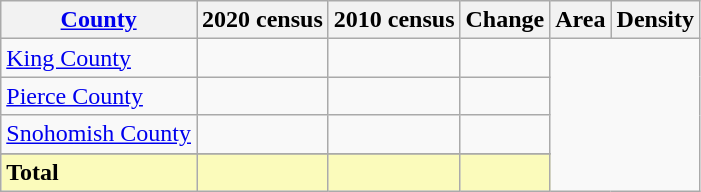<table class="wikitable sortable">
<tr>
<th><a href='#'>County</a></th>
<th>2020 census</th>
<th>2010 census</th>
<th>Change</th>
<th>Area</th>
<th>Density</th>
</tr>
<tr>
<td><a href='#'>King County</a></td>
<td></td>
<td></td>
<td></td>
</tr>
<tr>
<td><a href='#'>Pierce County</a></td>
<td></td>
<td></td>
<td></td>
</tr>
<tr>
<td><a href='#'>Snohomish County</a></td>
<td></td>
<td></td>
<td></td>
</tr>
<tr>
</tr>
<tr class="sortbottom" style="background:#fbfbbb">
<td><strong>Total</strong></td>
<td></td>
<td></td>
<td></td>
</tr>
</table>
